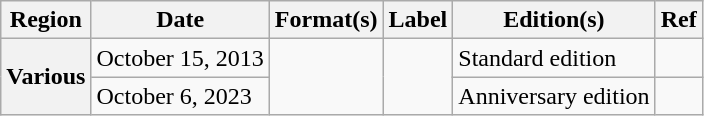<table class="wikitable plainrowheaders">
<tr>
<th scope="col">Region</th>
<th scope="col">Date</th>
<th scope="col">Format(s)</th>
<th scope="col">Label</th>
<th scope="col">Edition(s)</th>
<th scope="col">Ref</th>
</tr>
<tr>
<th scope="row" rowspan="2">Various</th>
<td>October 15, 2013</td>
<td rowspan="2"></td>
<td rowspan="2"></td>
<td>Standard edition</td>
<td></td>
</tr>
<tr>
<td>October 6, 2023</td>
<td>Anniversary edition</td>
<td></td>
</tr>
</table>
